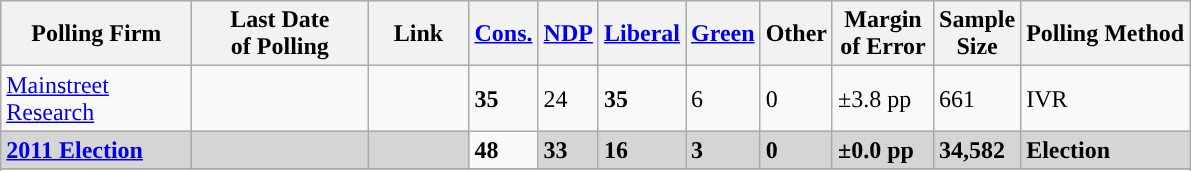<table class="wikitable sortable">
<tr style="background:#e9e9e9;">
<th style="width:120px">Polling Firm</th>
<th style="width:110px">Last Date<br>of Polling</th>
<th style="width:60px" class="unsortable">Link</th>
<th style="background-color:"><strong><a href='#'>Cons.</a></strong></th>
<th style="background-color:"><strong><a href='#'>NDP</a></strong></th>
<th style="background-color:"><strong><a href='#'>Liberal</a></strong></th>
<th style="background-color:"><strong><a href='#'>Green</a></strong></th>
<th style="background-color:"><strong>Other</strong></th>
<th style="width:60px;" class=unsortable>Margin<br>of Error</th>
<th style="width:50px;" class=unsortable>Sample<br>Size</th>
<th class=unsortable>Polling Method</th>
</tr>
<tr>
<td><a href='#'>Mainstreet Research</a></td>
<td></td>
<td></td>
<td><strong>35</strong></td>
<td>24</td>
<td><strong>35</strong></td>
<td>6</td>
<td>0</td>
<td>±3.8 pp</td>
<td>661</td>
<td>IVR</td>
</tr>
<tr>
<td style="background:#D5D5D5"><strong><a href='#'>2011 Election</a></strong></td>
<td style="background:#D5D5D5"><strong></strong></td>
<td style="background:#D5D5D5"></td>
<td><strong>48</strong></td>
<td style="background:#D5D5D5"><strong>33</strong></td>
<td style="background:#D5D5D5"><strong>16</strong></td>
<td style="background:#D5D5D5"><strong>3</strong></td>
<td style="background:#D5D5D5"><strong>0</strong></td>
<td style="background:#D5D5D5"><strong>±0.0 pp</strong></td>
<td style="background:#D5D5D5"><strong>34,582</strong></td>
<td style="background:#D5D5D5"><strong>Election</strong></td>
</tr>
<tr>
</tr>
<tr>
</tr>
</table>
